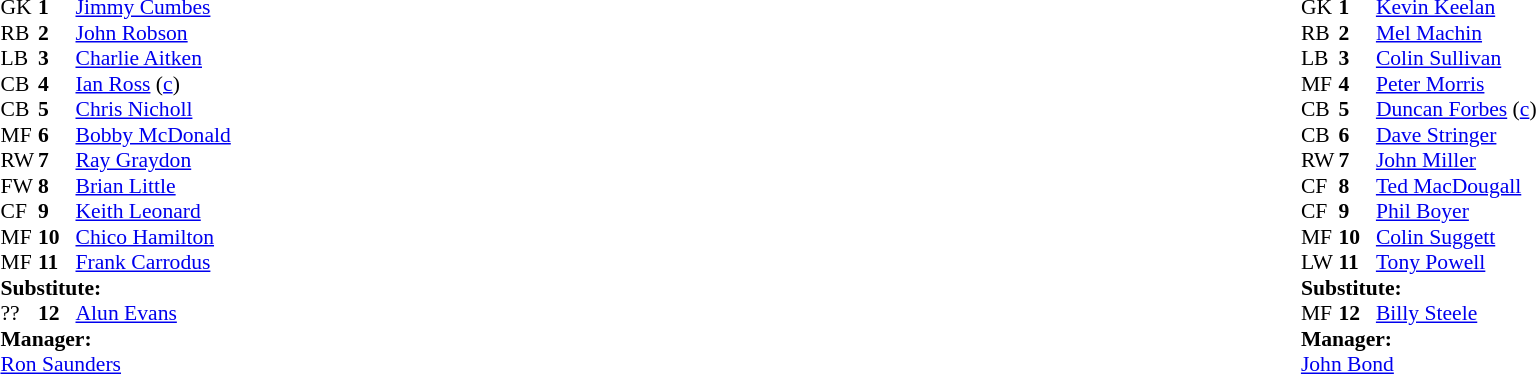<table width=100%>
<tr>
<td valign=top width=50%><br><table style=font-size:90% cellspacing=0 cellpadding=0>
<tr>
<th width=25></th>
<th width=25></th>
</tr>
<tr>
<td>GK</td>
<td><strong>1</strong></td>
<td><a href='#'>Jimmy Cumbes</a></td>
</tr>
<tr>
<td>RB</td>
<td><strong>2</strong></td>
<td><a href='#'>John Robson</a></td>
</tr>
<tr>
<td>LB</td>
<td><strong>3</strong></td>
<td><a href='#'>Charlie Aitken</a></td>
</tr>
<tr>
<td>CB</td>
<td><strong>4</strong></td>
<td><a href='#'>Ian Ross</a> (<a href='#'>c</a>)</td>
</tr>
<tr>
<td>CB</td>
<td><strong>5</strong></td>
<td><a href='#'>Chris Nicholl</a></td>
</tr>
<tr>
<td>MF</td>
<td><strong>6</strong></td>
<td><a href='#'>Bobby McDonald</a></td>
</tr>
<tr>
<td>RW</td>
<td><strong>7</strong></td>
<td><a href='#'>Ray Graydon</a></td>
</tr>
<tr>
<td>FW</td>
<td><strong>8</strong></td>
<td><a href='#'>Brian Little</a></td>
</tr>
<tr>
<td>CF</td>
<td><strong>9</strong></td>
<td><a href='#'>Keith Leonard</a></td>
</tr>
<tr>
<td>MF</td>
<td><strong>10</strong></td>
<td><a href='#'>Chico Hamilton</a></td>
</tr>
<tr>
<td>MF</td>
<td><strong>11</strong></td>
<td><a href='#'>Frank Carrodus</a></td>
</tr>
<tr>
<td colspan=3><strong>Substitute:</strong></td>
</tr>
<tr>
<td>??</td>
<td><strong>12</strong></td>
<td><a href='#'>Alun Evans</a></td>
</tr>
<tr>
<td colspan=3><strong>Manager:</strong></td>
</tr>
<tr>
<td colspan=4><a href='#'>Ron Saunders</a></td>
</tr>
</table>
</td>
<td valign="top"></td>
<td valign="top" width="50%"><br><table style="font-size:90%" cellspacing="0" cellpadding="0" align=center>
<tr>
<th width=25></th>
<th width=25></th>
</tr>
<tr>
<td>GK</td>
<td><strong>1</strong></td>
<td><a href='#'>Kevin Keelan</a></td>
</tr>
<tr>
<td>RB</td>
<td><strong>2</strong></td>
<td><a href='#'>Mel Machin</a></td>
</tr>
<tr>
<td>LB</td>
<td><strong>3</strong></td>
<td><a href='#'>Colin Sullivan</a></td>
</tr>
<tr>
<td>MF</td>
<td><strong>4</strong></td>
<td><a href='#'>Peter Morris</a></td>
</tr>
<tr>
<td>CB</td>
<td><strong>5</strong></td>
<td><a href='#'>Duncan Forbes</a> (<a href='#'>c</a>)</td>
</tr>
<tr>
<td>CB</td>
<td><strong>6</strong></td>
<td><a href='#'>Dave Stringer</a></td>
</tr>
<tr>
<td>RW</td>
<td><strong>7</strong></td>
<td><a href='#'>John Miller</a></td>
</tr>
<tr>
<td>CF</td>
<td><strong>8</strong></td>
<td><a href='#'>Ted MacDougall</a></td>
</tr>
<tr>
<td>CF</td>
<td><strong>9</strong></td>
<td><a href='#'>Phil Boyer</a></td>
</tr>
<tr>
<td>MF</td>
<td><strong>10</strong></td>
<td><a href='#'>Colin Suggett</a></td>
</tr>
<tr>
<td>LW</td>
<td><strong>11</strong></td>
<td><a href='#'>Tony Powell</a></td>
</tr>
<tr>
<td colspan=3><strong>Substitute:</strong></td>
</tr>
<tr>
<td>MF</td>
<td><strong>12</strong></td>
<td><a href='#'>Billy Steele</a></td>
</tr>
<tr>
<td colspan=3><strong>Manager:</strong></td>
</tr>
<tr>
<td colspan=4><a href='#'>John Bond</a></td>
</tr>
</table>
</td>
</tr>
</table>
